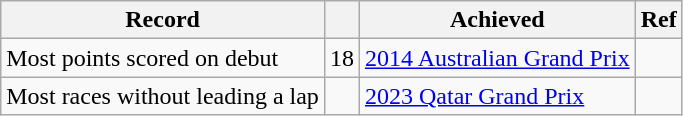<table class="wikitable">
<tr>
<th>Record</th>
<th></th>
<th>Achieved</th>
<th>Ref</th>
</tr>
<tr>
<td>Most points scored on debut</td>
<td>18</td>
<td><a href='#'>2014 Australian Grand Prix</a></td>
<td></td>
</tr>
<tr>
<td>Most races without leading a lap</td>
<td></td>
<td><a href='#'>2023 Qatar Grand Prix</a></td>
<td></td>
</tr>
</table>
